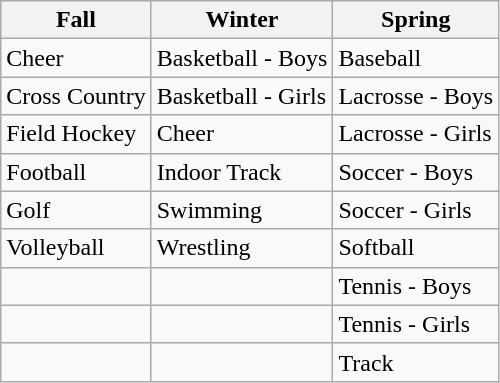<table class="wikitable">
<tr>
<th><strong>Fall</strong></th>
<th><strong>Winter</strong></th>
<th><strong>Spring</strong></th>
</tr>
<tr>
<td>Cheer</td>
<td>Basketball - Boys</td>
<td>Baseball</td>
</tr>
<tr>
<td>Cross Country</td>
<td>Basketball - Girls</td>
<td>Lacrosse - Boys</td>
</tr>
<tr>
<td>Field Hockey</td>
<td>Cheer</td>
<td>Lacrosse - Girls</td>
</tr>
<tr>
<td>Football</td>
<td>Indoor Track</td>
<td>Soccer - Boys</td>
</tr>
<tr>
<td>Golf</td>
<td>Swimming</td>
<td>Soccer - Girls</td>
</tr>
<tr>
<td>Volleyball</td>
<td>Wrestling</td>
<td>Softball</td>
</tr>
<tr>
<td></td>
<td></td>
<td>Tennis - Boys</td>
</tr>
<tr>
<td></td>
<td></td>
<td>Tennis - Girls</td>
</tr>
<tr>
<td></td>
<td></td>
<td>Track</td>
</tr>
</table>
